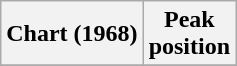<table class="wikitable plainrowheaders sortable" style="text-align:center;">
<tr>
<th>Chart (1968)</th>
<th>Peak<br>position</th>
</tr>
<tr>
</tr>
</table>
